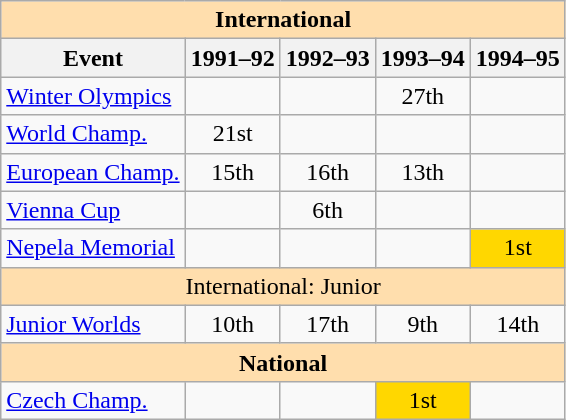<table class="wikitable" style="text-align:center">
<tr>
<th style="background-color: #ffdead; " colspan=5 align=center>International</th>
</tr>
<tr>
<th>Event</th>
<th>1991–92</th>
<th>1992–93</th>
<th>1993–94</th>
<th>1994–95</th>
</tr>
<tr>
<td align=left><a href='#'>Winter Olympics</a></td>
<td></td>
<td></td>
<td>27th</td>
<td></td>
</tr>
<tr>
<td align=left><a href='#'>World Champ.</a></td>
<td>21st</td>
<td></td>
<td></td>
<td></td>
</tr>
<tr>
<td align=left><a href='#'>European Champ.</a></td>
<td>15th</td>
<td>16th</td>
<td>13th</td>
<td></td>
</tr>
<tr>
<td align=left><a href='#'>Vienna Cup</a></td>
<td></td>
<td>6th</td>
<td></td>
<td></td>
</tr>
<tr>
<td align=left><a href='#'>Nepela Memorial</a></td>
<td></td>
<td></td>
<td></td>
<td bgcolor=gold>1st</td>
</tr>
<tr>
<td style="background-color: #ffdead; " colspan=5 align=center>International: Junior</td>
</tr>
<tr>
<td align=left><a href='#'>Junior Worlds</a></td>
<td>10th</td>
<td>17th</td>
<td>9th</td>
<td>14th</td>
</tr>
<tr>
<th style="background-color: #ffdead; " colspan=5 align=center>National</th>
</tr>
<tr>
<td align=left><a href='#'>Czech Champ.</a></td>
<td></td>
<td></td>
<td bgcolor=gold>1st</td>
<td></td>
</tr>
</table>
